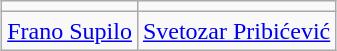<table class="wikitable" style="text-align:left; float:right; margin-right:9px; margin-left:2px;">
<tr>
<td style="text-align:left;"></td>
<td style="text-align:left;"></td>
</tr>
<tr>
<td style="text-align:center;"><a href='#'>Frano Supilo</a></td>
<td style="text-align:center;"><a href='#'>Svetozar Pribićević</a></td>
</tr>
</table>
